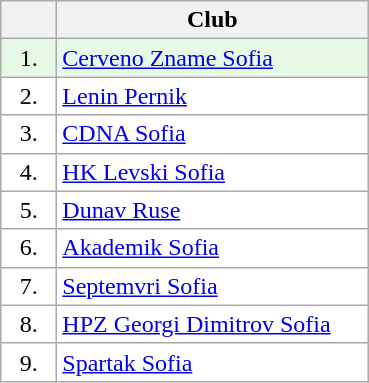<table class="wikitable">
<tr>
<th width="30"></th>
<th width="200">Club</th>
</tr>
<tr bgcolor="#e6fae6" align="center">
<td>1.</td>
<td align="left"><a href='#'>Cerveno Zname Sofia</a></td>
</tr>
<tr bgcolor="#FFFFFF" align="center">
<td>2.</td>
<td align="left"><a href='#'>Lenin Pernik</a></td>
</tr>
<tr bgcolor="#FFFFFF" align="center">
<td>3.</td>
<td align="left"><a href='#'>CDNA Sofia</a></td>
</tr>
<tr bgcolor="#FFFFFF" align="center">
<td>4.</td>
<td align="left"><a href='#'>HK Levski Sofia</a></td>
</tr>
<tr bgcolor="#FFFFFF" align="center">
<td>5.</td>
<td align="left"><a href='#'>Dunav Ruse</a></td>
</tr>
<tr bgcolor="#FFFFFF" align="center">
<td>6.</td>
<td align="left"><a href='#'>Akademik Sofia</a></td>
</tr>
<tr bgcolor="#FFFFFF" align="center">
<td>7.</td>
<td align="left"><a href='#'>Septemvri Sofia</a></td>
</tr>
<tr bgcolor="#FFFFFF" align="center">
<td>8.</td>
<td align="left"><a href='#'>HPZ Georgi Dimitrov Sofia</a></td>
</tr>
<tr bgcolor="#FFFFFF" align="center">
<td>9.</td>
<td align="left"><a href='#'>Spartak Sofia</a></td>
</tr>
</table>
